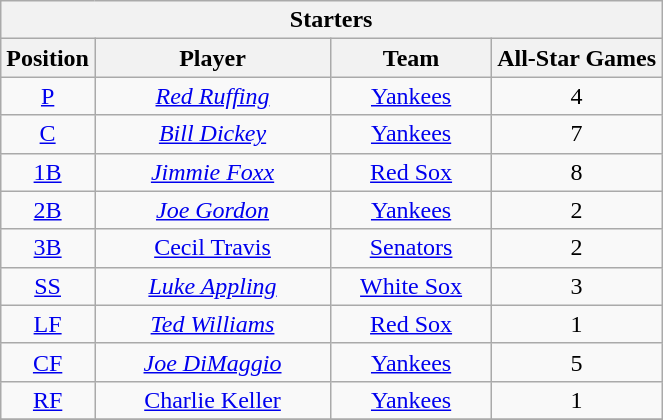<table class="wikitable" style="font-size: 100%; text-align:right;">
<tr>
<th colspan="4">Starters</th>
</tr>
<tr>
<th>Position</th>
<th width="150">Player</th>
<th width="100">Team</th>
<th>All-Star Games</th>
</tr>
<tr>
<td align="center"><a href='#'>P</a></td>
<td align="center"><em><a href='#'>Red Ruffing</a></em></td>
<td align="center"><a href='#'>Yankees</a></td>
<td align="center">4</td>
</tr>
<tr>
<td align="center"><a href='#'>C</a></td>
<td align="center"><em><a href='#'>Bill Dickey</a></em></td>
<td align="center"><a href='#'>Yankees</a></td>
<td align="center">7</td>
</tr>
<tr>
<td align="center"><a href='#'>1B</a></td>
<td align="center"><em><a href='#'>Jimmie Foxx</a></em></td>
<td align="center"><a href='#'>Red Sox</a></td>
<td align="center">8</td>
</tr>
<tr>
<td align="center"><a href='#'>2B</a></td>
<td align="center"><em><a href='#'>Joe Gordon</a></em></td>
<td align="center"><a href='#'>Yankees</a></td>
<td align="center">2</td>
</tr>
<tr>
<td align="center"><a href='#'>3B</a></td>
<td align="center"><a href='#'>Cecil Travis</a></td>
<td align="center"><a href='#'>Senators</a></td>
<td align="center">2</td>
</tr>
<tr>
<td align="center"><a href='#'>SS</a></td>
<td align="center"><em><a href='#'>Luke Appling</a></em></td>
<td align="center"><a href='#'>White Sox</a></td>
<td align="center">3</td>
</tr>
<tr>
<td align="center"><a href='#'>LF</a></td>
<td align="center"><em><a href='#'>Ted Williams</a></em></td>
<td align="center"><a href='#'>Red Sox</a></td>
<td align="center">1</td>
</tr>
<tr>
<td align="center"><a href='#'>CF</a></td>
<td align="center"><em><a href='#'>Joe DiMaggio</a></em></td>
<td align="center"><a href='#'>Yankees</a></td>
<td align="center">5</td>
</tr>
<tr>
<td align="center"><a href='#'>RF</a></td>
<td align="center"><a href='#'>Charlie Keller</a></td>
<td align="center"><a href='#'>Yankees</a></td>
<td align="center">1</td>
</tr>
<tr>
</tr>
</table>
